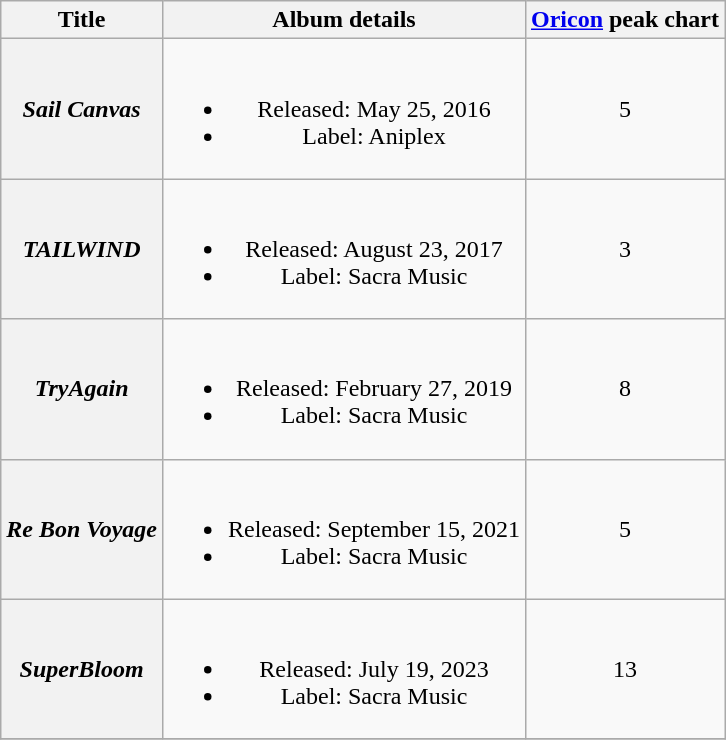<table class="wikitable plainrowheaders" style="text-align:center;" border="1">
<tr>
<th>Title</th>
<th>Album details</th>
<th><a href='#'>Oricon</a> peak chart</th>
</tr>
<tr>
<th scope="row"><em>Sail Canvas</em></th>
<td><br><ul><li>Released: May 25, 2016</li><li>Label: Aniplex</li></ul></td>
<td>5</td>
</tr>
<tr>
<th scope="row"><em>TAILWIND</em></th>
<td><br><ul><li>Released: August 23, 2017</li><li>Label: Sacra Music</li></ul></td>
<td>3</td>
</tr>
<tr>
<th scope="row"><em>TryAgain</em></th>
<td><br><ul><li>Released: February 27, 2019</li><li>Label: Sacra Music</li></ul></td>
<td>8</td>
</tr>
<tr>
<th scope="row"><em>Re Bon Voyage</em></th>
<td><br><ul><li>Released: September 15, 2021</li><li>Label: Sacra Music</li></ul></td>
<td>5</td>
</tr>
<tr>
<th scope="row"><em>SuperBloom</em></th>
<td><br><ul><li>Released: July 19, 2023</li><li>Label: Sacra Music</li></ul></td>
<td>13</td>
</tr>
<tr>
</tr>
</table>
